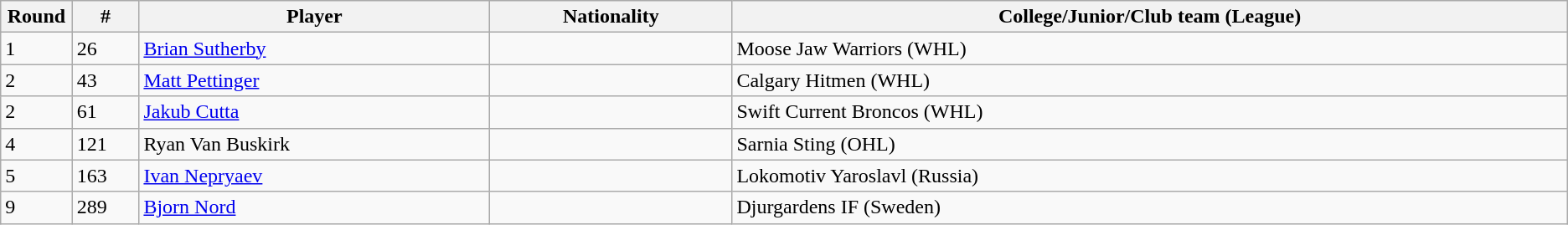<table class="wikitable">
<tr align="center">
<th bgcolor="#DDDDFF" width="4.0%">Round</th>
<th bgcolor="#DDDDFF" width="4.0%">#</th>
<th bgcolor="#DDDDFF" width="21.0%">Player</th>
<th bgcolor="#DDDDFF" width="14.5%">Nationality</th>
<th bgcolor="#DDDDFF" width="50.0%">College/Junior/Club team (League)</th>
</tr>
<tr>
<td>1</td>
<td>26</td>
<td><a href='#'>Brian Sutherby</a></td>
<td></td>
<td>Moose Jaw Warriors (WHL)</td>
</tr>
<tr>
<td>2</td>
<td>43</td>
<td><a href='#'>Matt Pettinger</a></td>
<td></td>
<td>Calgary Hitmen (WHL)</td>
</tr>
<tr>
<td>2</td>
<td>61</td>
<td><a href='#'>Jakub Cutta</a></td>
<td></td>
<td>Swift Current Broncos (WHL)</td>
</tr>
<tr>
<td>4</td>
<td>121</td>
<td>Ryan Van Buskirk</td>
<td></td>
<td>Sarnia Sting (OHL)</td>
</tr>
<tr>
<td>5</td>
<td>163</td>
<td><a href='#'>Ivan Nepryaev</a></td>
<td></td>
<td>Lokomotiv Yaroslavl (Russia)</td>
</tr>
<tr>
<td>9</td>
<td>289</td>
<td><a href='#'>Bjorn Nord</a></td>
<td></td>
<td>Djurgardens IF (Sweden)</td>
</tr>
</table>
